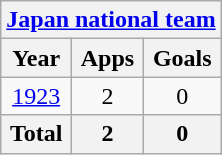<table class="wikitable" style="text-align:center">
<tr>
<th colspan=3><a href='#'>Japan national team</a></th>
</tr>
<tr>
<th>Year</th>
<th>Apps</th>
<th>Goals</th>
</tr>
<tr>
<td><a href='#'>1923</a></td>
<td>2</td>
<td>0</td>
</tr>
<tr>
<th>Total</th>
<th>2</th>
<th>0</th>
</tr>
</table>
